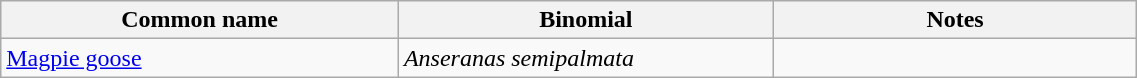<table style="width:60%;" class="wikitable">
<tr>
<th width=35%>Common name</th>
<th width=33%>Binomial</th>
<th width=32%>Notes</th>
</tr>
<tr>
<td><a href='#'>Magpie goose</a></td>
<td><em>Anseranas semipalmata</em></td>
<td></td>
</tr>
</table>
